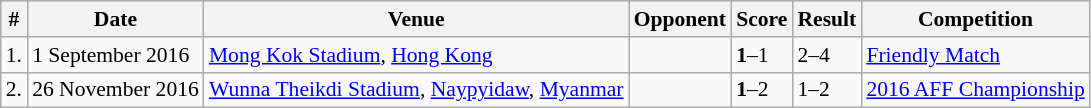<table class="wikitable" style="font-size:90%">
<tr>
<th>#</th>
<th>Date</th>
<th>Venue</th>
<th>Opponent</th>
<th>Score</th>
<th>Result</th>
<th>Competition</th>
</tr>
<tr>
<td>1.</td>
<td>1 September 2016</td>
<td><a href='#'>Mong Kok Stadium</a>, <a href='#'>Hong Kong</a></td>
<td></td>
<td><strong>1</strong>–1</td>
<td>2–4</td>
<td><a href='#'>Friendly Match</a></td>
</tr>
<tr>
<td>2.</td>
<td>26 November 2016</td>
<td><a href='#'>Wunna Theikdi Stadium</a>, <a href='#'>Naypyidaw</a>, <a href='#'>Myanmar</a></td>
<td></td>
<td><strong>1</strong>–2</td>
<td>1–2</td>
<td><a href='#'>2016 AFF Championship</a></td>
</tr>
</table>
